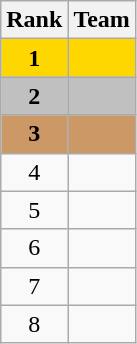<table class="wikitable" style="text-align:center">
<tr>
<th>Rank</th>
<th>Team</th>
</tr>
<tr bgcolor="gold">
<td><strong>1</strong></td>
<td align="left"><strong></strong></td>
</tr>
<tr bgcolor="silver">
<td><strong>2</strong></td>
<td align="left"><strong></strong></td>
</tr>
<tr bgcolor="#CC9966">
<td><strong>3</strong></td>
<td align="left"><strong></strong></td>
</tr>
<tr>
<td>4</td>
<td align="left"></td>
</tr>
<tr>
<td>5</td>
<td align="left"></td>
</tr>
<tr>
<td>6</td>
<td align="left"></td>
</tr>
<tr>
<td>7</td>
<td align="left"></td>
</tr>
<tr>
<td>8</td>
<td align="left"></td>
</tr>
</table>
